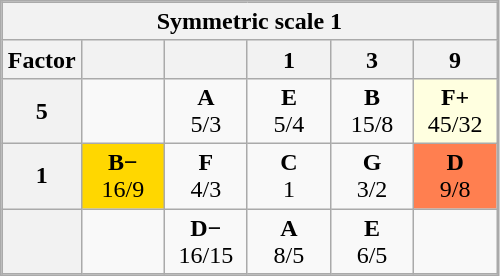<table class="wikitable" style="text-align: center; display: inline-block;">
<tr>
<th colspan=7>Symmetric scale 1</th>
</tr>
<tr>
<th>Factor</th>
<th style="width: 3em"></th>
<th style="width: 3em"></th>
<th style="width: 3em">1</th>
<th style="width: 3em">3</th>
<th style="width: 3em">9</th>
</tr>
<tr>
<th>5</th>
<td></td>
<td><strong>A</strong> <br> 5/3</td>
<td><strong>E</strong> <br> 5/4</td>
<td><strong>B</strong> <br> 15/8</td>
<td style="background-color: #ffffe0"><strong>F+</strong> <br> 45/32</td>
</tr>
<tr>
<th>1</th>
<td style="background-color: #FFD700"><strong>B−</strong> <br> 16/9</td>
<td><strong>F</strong> <br> 4/3</td>
<td><strong>C</strong> <br> 1</td>
<td><strong>G</strong> <br> 3/2</td>
<td style="background-color: #FF7F50"><strong>D</strong> <br> 9/8</td>
</tr>
<tr>
<th></th>
<td></td>
<td><strong>D−</strong> <br> 16/15</td>
<td><strong>A</strong> <br> 8/5</td>
<td><strong>E</strong> <br> 6/5</td>
<td></td>
</tr>
</table>
